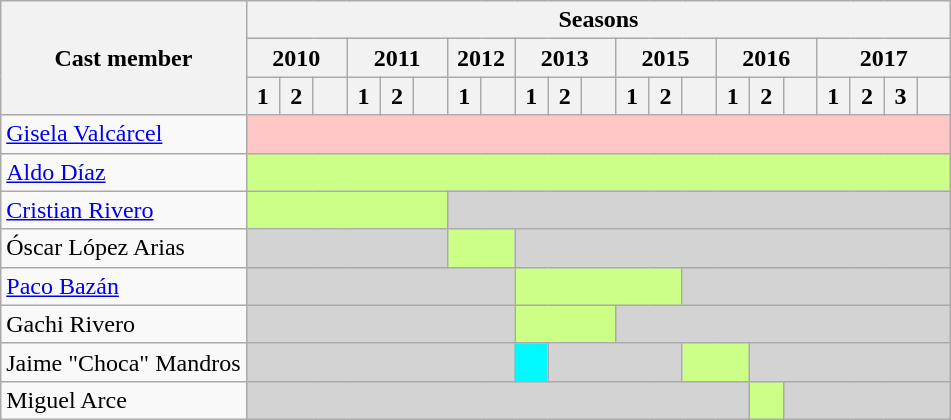<table class="wikitable" style="margin:left; font-size:100%;">
<tr>
<th rowspan="3">Cast member</th>
<th colspan=21 style=text-align:center;>Seasons</th>
</tr>
<tr>
<th colspan="3">2010</th>
<th colspan="3">2011</th>
<th colspan="2">2012</th>
<th colspan="3">2013</th>
<th colspan="3">2015</th>
<th colspan="3">2016</th>
<th colspan="4">2017</th>
</tr>
<tr>
<th width="15">1</th>
<th width="15">2</th>
<th width="15"></th>
<th width="15">1</th>
<th width="15">2</th>
<th width="15"></th>
<th width="15">1</th>
<th width="15"></th>
<th width="15">1</th>
<th width="15">2</th>
<th width="15"></th>
<th width="15">1</th>
<th width="15">2</th>
<th width="15"></th>
<th width="15">1</th>
<th width="15">2</th>
<th width="15"></th>
<th width="15">1</th>
<th width="15">2</th>
<th width="15">3</th>
<th width="15"></th>
</tr>
<tr>
<td><a href='#'>Gisela Valcárcel</a></td>
<td colspan="21" style="background:#ffc6c6;"></td>
</tr>
<tr>
<td><a href='#'>Aldo Díaz</a></td>
<td colspan="21" style="background:#ccff88;"></td>
</tr>
<tr>
<td><a href='#'>Cristian Rivero</a></td>
<td colspan="6" style="background:#ccff88;"></td>
<td colspan="15" style="background:lightgrey;"></td>
</tr>
<tr>
<td>Óscar López Arias</td>
<td colspan="6" style="background:lightgrey;"></td>
<td colspan="2" style="background:#ccff88;"></td>
<td colspan="13" style="background:lightgrey;"></td>
</tr>
<tr>
<td><a href='#'>Paco Bazán</a></td>
<td colspan="8" style="background:lightgrey;"></td>
<td colspan="5" style="background:#ccff88;"></td>
<td colspan="8" style="background:lightgrey;"></td>
</tr>
<tr>
<td>Gachi Rivero</td>
<td colspan="8" style="background:lightgrey;"></td>
<td colspan="3" style="background:#ccff88;"></td>
<td colspan="10" style="background:lightgrey;"></td>
</tr>
<tr>
<td>Jaime "Choca" Mandros</td>
<td colspan="8" style="background:lightgrey;"></td>
<td style="background:#00f9ff;"></td>
<td colspan="4" style="background:lightgrey;"></td>
<td colspan="2" style="background:#ccff88;"></td>
<td colspan="6" style="background:lightgrey;"></td>
</tr>
<tr>
<td>Miguel Arce</td>
<td colspan="15" style="background:lightgrey;"></td>
<td style="background:#ccff88;"></td>
<td colspan="5" style="background:lightgrey;"></td>
</tr>
</table>
